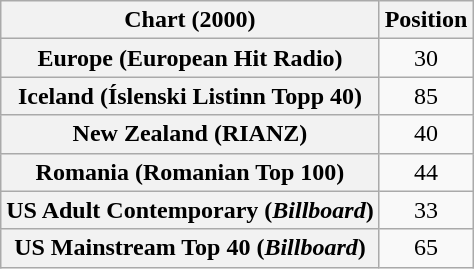<table class="wikitable sortable plainrowheaders" style="text-align:center">
<tr>
<th>Chart (2000)</th>
<th>Position</th>
</tr>
<tr>
<th scope="row">Europe (European Hit Radio)</th>
<td>30</td>
</tr>
<tr>
<th scope="row">Iceland (Íslenski Listinn Topp 40)</th>
<td>85</td>
</tr>
<tr>
<th scope="row">New Zealand (RIANZ)</th>
<td>40</td>
</tr>
<tr>
<th scope="row">Romania (Romanian Top 100)</th>
<td>44</td>
</tr>
<tr>
<th scope="row">US Adult Contemporary (<em>Billboard</em>)</th>
<td>33</td>
</tr>
<tr>
<th scope="row">US Mainstream Top 40 (<em>Billboard</em>)</th>
<td>65</td>
</tr>
</table>
